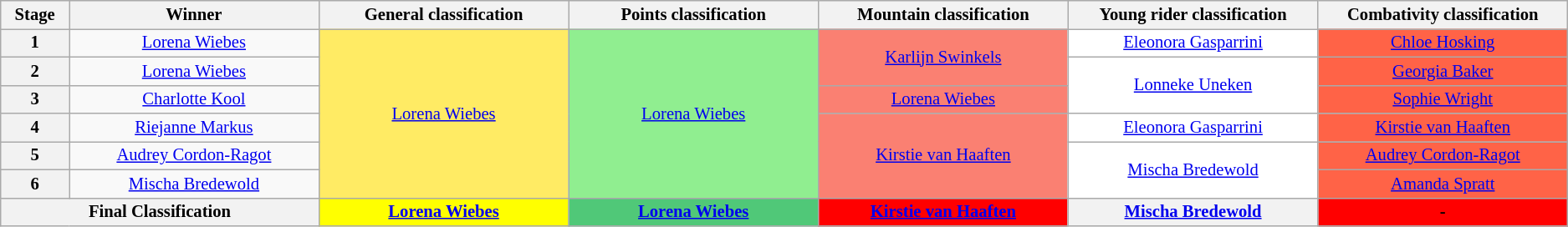<table class="wikitable" style="text-align: center; font-size:86%;">
<tr style="background-color: #efefef;">
<th width="1%">Stage</th>
<th width="7%">Winner</th>
<th width="7%">General classification<br></th>
<th width="7%">Points classification<br></th>
<th width="7%">Mountain classification<br></th>
<th width="7%">Young rider classification<br></th>
<th width="7%">Combativity classification<br></th>
</tr>
<tr>
<th>1</th>
<td><a href='#'>Lorena Wiebes</a></td>
<td style="background:#FFEB64;" rowspan=6><a href='#'>Lorena Wiebes</a></td>
<td style="background:lightgreen;" rowspan=6><a href='#'>Lorena Wiebes</a></td>
<td style="background:salmon;" rowspan=2><a href='#'>Karlijn Swinkels</a></td>
<td style="background:white;"><a href='#'>Eleonora Gasparrini</a></td>
<td style="background:tomato;"><a href='#'>Chloe Hosking</a></td>
</tr>
<tr>
<th>2</th>
<td><a href='#'>Lorena Wiebes</a></td>
<td style="background:white;" rowspan=2><a href='#'>Lonneke Uneken</a></td>
<td style="background:tomato;"><a href='#'>Georgia Baker</a></td>
</tr>
<tr>
<th>3</th>
<td><a href='#'>Charlotte Kool</a></td>
<td style="background:salmon;" rowspan=1><a href='#'>Lorena Wiebes</a></td>
<td style="background:tomato;"><a href='#'>Sophie Wright</a></td>
</tr>
<tr>
<th>4</th>
<td><a href='#'>Riejanne Markus</a></td>
<td style="background:salmon;" rowspan=3><a href='#'>Kirstie van Haaften</a></td>
<td style="background:white;"><a href='#'>Eleonora Gasparrini</a></td>
<td style="background:tomato;"><a href='#'>Kirstie van Haaften</a></td>
</tr>
<tr>
<th>5</th>
<td><a href='#'>Audrey Cordon-Ragot</a></td>
<td style="background:white;" rowspan=2><a href='#'>Mischa Bredewold</a></td>
<td style="background:tomato;"><a href='#'>Audrey Cordon-Ragot</a></td>
</tr>
<tr>
<th>6</th>
<td><a href='#'>Mischa Bredewold</a></td>
<td style="background:tomato;"><a href='#'>Amanda Spratt</a></td>
</tr>
<tr>
<th colspan=2><strong>Final Classification</strong></th>
<th style="background:yellow;"><a href='#'>Lorena Wiebes</a></th>
<th style="background:#50c878;"><a href='#'>Lorena Wiebes</a></th>
<th style="background:red;"><a href='#'>Kirstie van Haaften</a></th>
<th style="background:offwhite;"><a href='#'>Mischa Bredewold</a></th>
<th style="background:red;">-</th>
</tr>
</table>
